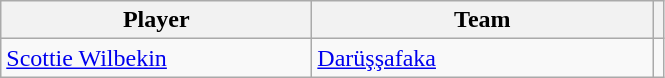<table class="wikitable" style="text-align: center;">
<tr>
<th style="width:200px;">Player</th>
<th style="width:220px;">Team</th>
<th></th>
</tr>
<tr>
<td align="left"> <a href='#'>Scottie Wilbekin</a>  </td>
<td align="left"> <a href='#'>Darüşşafaka</a></td>
<td></td>
</tr>
</table>
